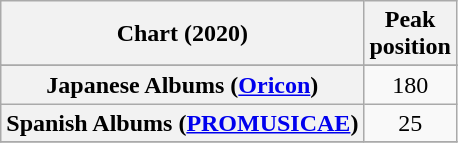<table class="wikitable sortable plainrowheaders" style="text-align:center">
<tr>
<th scope="col">Chart (2020)</th>
<th scope="col">Peak<br>position</th>
</tr>
<tr>
</tr>
<tr>
</tr>
<tr>
</tr>
<tr>
<th scope="row">Japanese Albums (<a href='#'>Oricon</a>)</th>
<td>180</td>
</tr>
<tr>
<th scope="row">Spanish Albums (<a href='#'>PROMUSICAE</a>)</th>
<td>25</td>
</tr>
<tr>
</tr>
</table>
